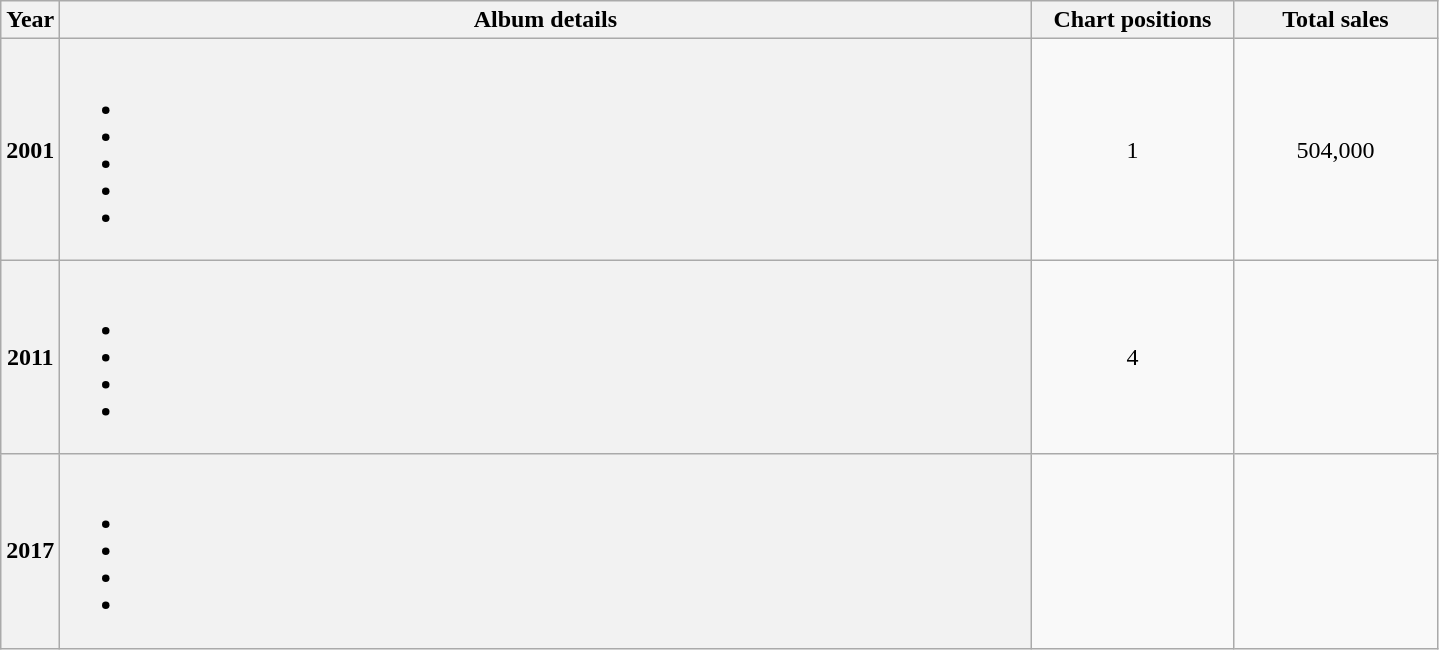<table class="wikitable plainrowheaders" style="text-align:center;" border="1">
<tr>
<th>Year</th>
<th scope="col" style="width:40em;">Album details</th>
<th scope="col" style="width:8em;">Chart positions<br></th>
<th scope="col" style="width:8em;">Total sales<br></th>
</tr>
<tr>
<th>2001</th>
<th scope="row"><br><ul><li></li><li></li><li></li><li></li><li></li></ul></th>
<td style="text-align:center;">1</td>
<td>504,000</td>
</tr>
<tr>
<th>2011</th>
<th scope="row"><br><ul><li></li><li></li><li></li><li></li></ul></th>
<td style="text-align:center;">4</td>
<td></td>
</tr>
<tr>
<th>2017</th>
<th scope="row"><br><ul><li></li><li></li><li></li><li></li></ul></th>
<td style="text-align:center;"></td>
<td></td>
</tr>
</table>
